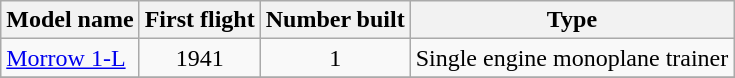<table class="wikitable sortable">
<tr>
<th>Model name</th>
<th>First flight</th>
<th>Number built</th>
<th>Type</th>
</tr>
<tr>
<td align=left><a href='#'>Morrow 1-L</a></td>
<td align=center>1941</td>
<td align=center>1</td>
<td align=left>Single engine monoplane trainer</td>
</tr>
<tr>
</tr>
</table>
